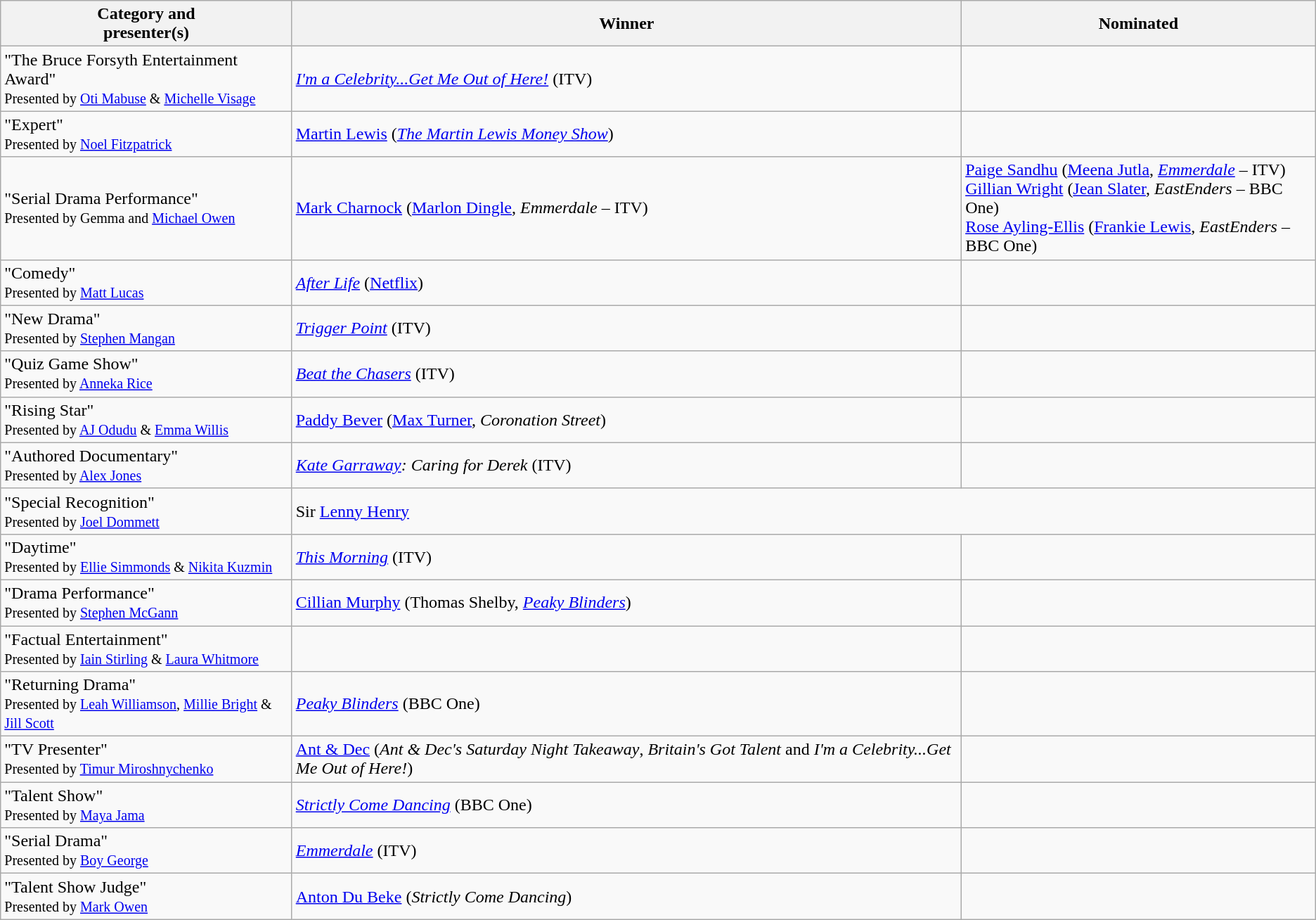<table class="wikitable sortable">
<tr>
<th>Category and<br> presenter(s)</th>
<th>Winner</th>
<th>Nominated</th>
</tr>
<tr>
<td>"The Bruce Forsyth Entertainment Award"<br><small>Presented by <a href='#'>Oti Mabuse</a> & <a href='#'>Michelle Visage</a></small></td>
<td><em><a href='#'>I'm a Celebrity...Get Me Out of Here!</a></em> (ITV)</td>
<td></td>
</tr>
<tr>
<td>"Expert"<br><small>Presented by <a href='#'>Noel Fitzpatrick</a></small></td>
<td><a href='#'>Martin Lewis</a> (<em><a href='#'>The Martin Lewis Money Show</a></em>)</td>
<td></td>
</tr>
<tr>
<td>"Serial Drama Performance"<br><small>Presented by Gemma and <a href='#'>Michael Owen</a></small></td>
<td><a href='#'>Mark Charnock</a> (<a href='#'>Marlon Dingle</a>, <em>Emmerdale</em> – ITV)</td>
<td><a href='#'>Paige Sandhu</a> (<a href='#'>Meena Jutla</a>, <em><a href='#'>Emmerdale</a></em> – ITV)<br><a href='#'>Gillian Wright</a> (<a href='#'>Jean Slater</a>, <em>EastEnders</em> – BBC One)<br><a href='#'>Rose Ayling-Ellis</a> (<a href='#'>Frankie Lewis</a>, <em>EastEnders</em> – BBC One)</td>
</tr>
<tr>
<td>"Comedy"<br><small>Presented by <a href='#'>Matt Lucas</a></small></td>
<td><em><a href='#'>After Life</a></em> (<a href='#'>Netflix</a>)</td>
<td></td>
</tr>
<tr>
<td>"New Drama"<br><small>Presented by <a href='#'>Stephen Mangan</a></small></td>
<td><em><a href='#'>Trigger Point</a></em> (ITV)</td>
<td></td>
</tr>
<tr>
<td>"Quiz Game Show"<br><small>Presented by <a href='#'>Anneka Rice</a></small></td>
<td><em><a href='#'>Beat the Chasers</a></em> (ITV)</td>
<td></td>
</tr>
<tr>
<td>"Rising Star"<br><small>Presented by <a href='#'>AJ Odudu</a> & <a href='#'>Emma Willis</a></small></td>
<td><a href='#'>Paddy Bever</a> (<a href='#'>Max Turner</a>, <em>Coronation Street</em>)</td>
<td></td>
</tr>
<tr>
<td>"Authored Documentary"<br><small>Presented by <a href='#'>Alex Jones</a></small></td>
<td><em><a href='#'>Kate Garraway</a>: Caring for Derek</em> (ITV)</td>
<td></td>
</tr>
<tr>
<td>"Special Recognition"<br><small>Presented by <a href='#'>Joel Dommett</a> </small></td>
<td colspan="2">Sir <a href='#'>Lenny Henry</a></td>
</tr>
<tr>
<td>"Daytime"<br><small>Presented by <a href='#'>Ellie Simmonds</a> & <a href='#'>Nikita Kuzmin</a></small></td>
<td><em><a href='#'>This Morning</a></em> (ITV)</td>
<td></td>
</tr>
<tr>
<td>"Drama Performance"<br><small>Presented by <a href='#'>Stephen McGann</a></small></td>
<td><a href='#'>Cillian Murphy</a> (Thomas Shelby, <em><a href='#'>Peaky Blinders</a></em>)</td>
<td></td>
</tr>
<tr>
<td>"Factual Entertainment"<br><small>Presented by <a href='#'>Iain Stirling</a> & <a href='#'>Laura Whitmore</a></small></td>
<td></td>
<td></td>
</tr>
<tr>
<td>"Returning Drama"<br><small>Presented by <a href='#'>Leah Williamson</a>, <a href='#'>Millie Bright</a> & <a href='#'>Jill Scott</a></small></td>
<td><em><a href='#'>Peaky Blinders</a></em> (BBC One)</td>
<td></td>
</tr>
<tr>
<td>"TV Presenter"<br><small>Presented by <a href='#'>Timur Miroshnychenko</a></small></td>
<td><a href='#'>Ant & Dec</a> (<em>Ant & Dec's Saturday Night Takeaway</em>, <em>Britain's Got Talent</em> and <em>I'm a Celebrity...Get Me Out of Here!</em>)</td>
<td></td>
</tr>
<tr>
<td>"Talent Show"<br><small>Presented by <a href='#'>Maya Jama</a></small></td>
<td><em><a href='#'>Strictly Come Dancing</a></em> (BBC One)</td>
<td></td>
</tr>
<tr>
<td>"Serial Drama"<br><small>Presented by <a href='#'>Boy George</a></small></td>
<td><em><a href='#'>Emmerdale</a></em> (ITV)</td>
<td></td>
</tr>
<tr>
<td>"Talent Show Judge"<br><small>Presented by <a href='#'>Mark Owen</a></small></td>
<td><a href='#'>Anton Du Beke</a> (<em>Strictly Come Dancing</em>)</td>
<td></td>
</tr>
</table>
